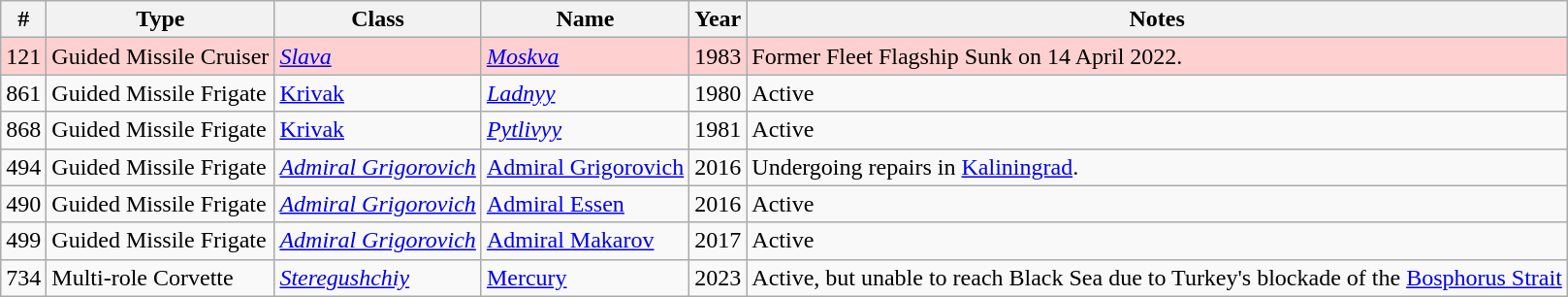<table class="wikitable">
<tr>
<th>#</th>
<th>Type</th>
<th>Class</th>
<th>Name</th>
<th>Year</th>
<th>Notes</th>
</tr>
<tr style="background:#FFD0D0">
<td>121</td>
<td>Guided Missile Cruiser</td>
<td><a href='#'><em>Slava</em></a></td>
<td><a href='#'><em>Moskva</em></a></td>
<td>1983</td>
<td>Former Fleet Flagship Sunk on 14 April 2022.</td>
</tr>
<tr>
<td>861</td>
<td>Guided Missile Frigate</td>
<td><a href='#'>Krivak</a></td>
<td><a href='#'><em>Ladnyy</em></a></td>
<td>1980</td>
<td>Active</td>
</tr>
<tr>
<td>868</td>
<td>Guided Missile Frigate</td>
<td><a href='#'>Krivak</a></td>
<td><em><a href='#'>Pytlivyy</a></em></td>
<td>1981</td>
<td>Active</td>
</tr>
<tr>
<td>494</td>
<td>Guided Missile Frigate</td>
<td><em><a href='#'>Admiral Grigorovich</a></em></td>
<td><a href='#'>Admiral Grigorovich</a></td>
<td>2016</td>
<td>Undergoing repairs in <a href='#'>Kaliningrad</a>.</td>
</tr>
<tr>
<td>490</td>
<td>Guided Missile Frigate</td>
<td><em><a href='#'>Admiral Grigorovich</a></em></td>
<td><a href='#'>Admiral Essen</a></td>
<td>2016</td>
<td>Active</td>
</tr>
<tr>
<td>499</td>
<td>Guided Missile Frigate</td>
<td><em><a href='#'>Admiral Grigorovich</a></em></td>
<td><a href='#'>Admiral Makarov</a></td>
<td>2017</td>
<td>Active</td>
</tr>
<tr>
<td>734</td>
<td>Multi-role Corvette</td>
<td><a href='#'><em>Steregushchiy</em></a></td>
<td><a href='#'>Mercury</a></td>
<td>2023</td>
<td>Active, but unable to reach Black Sea due to Turkey's blockade of the <a href='#'>Bosphorus Strait</a></td>
</tr>
</table>
